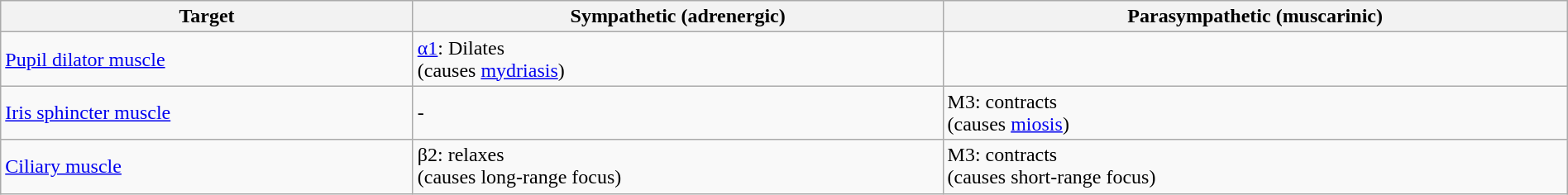<table class="wikitable" width=100%>
<tr>
<th>Target</th>
<th>Sympathetic  (adrenergic)</th>
<th>Parasympathetic (muscarinic)</th>
</tr>
<tr>
<td><a href='#'>Pupil dilator muscle</a></td>
<td><a href='#'>α1</a>: Dilates <br> (causes <a href='#'>mydriasis</a>)</td>
<td></td>
</tr>
<tr>
<td><a href='#'>Iris sphincter muscle</a></td>
<td>-</td>
<td>M3: contracts <br> (causes <a href='#'>miosis</a>)</td>
</tr>
<tr>
<td><a href='#'>Ciliary muscle</a></td>
<td>β2: relaxes <br> (causes long-range focus)</td>
<td>M3: contracts <br> (causes short-range focus)</td>
</tr>
</table>
